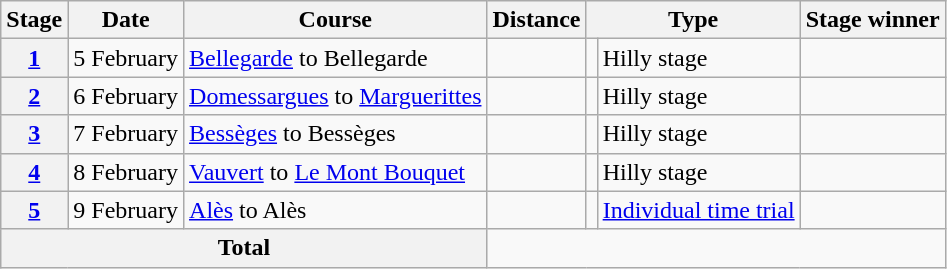<table class="wikitable">
<tr>
<th scope="col">Stage</th>
<th scope="col">Date</th>
<th scope="col">Course</th>
<th scope="col">Distance</th>
<th scope="col" colspan="2">Type</th>
<th scope="col">Stage winner</th>
</tr>
<tr>
<th scope="row"><a href='#'>1</a></th>
<td style="text-align:center;">5 February</td>
<td><a href='#'>Bellegarde</a> to Bellegarde</td>
<td style="text-align:center;"></td>
<td></td>
<td>Hilly stage</td>
<td></td>
</tr>
<tr>
<th scope="row"><a href='#'>2</a></th>
<td style="text-align:center;">6 February</td>
<td><a href='#'>Domessargues</a> to <a href='#'>Marguerittes</a></td>
<td style="text-align:center;"></td>
<td></td>
<td>Hilly stage</td>
<td></td>
</tr>
<tr>
<th scope="row"><a href='#'>3</a></th>
<td style="text-align:center;">7 February</td>
<td><a href='#'>Bessèges</a> to Bessèges</td>
<td style="text-align:center;"><s></s> </td>
<td></td>
<td>Hilly stage</td>
<td></td>
</tr>
<tr>
<th scope="row"><a href='#'>4</a></th>
<td style="text-align:center;">8 February</td>
<td><a href='#'>Vauvert</a> to <a href='#'>Le Mont Bouquet</a></td>
<td style="text-align:center;"><s></s> </td>
<td></td>
<td>Hilly stage</td>
<td></td>
</tr>
<tr>
<th scope="row"><a href='#'>5</a></th>
<td style="text-align:center;">9 February</td>
<td><a href='#'>Alès</a> to Alès</td>
<td style="text-align:center;"></td>
<td></td>
<td><a href='#'>Individual time trial</a></td>
<td></td>
</tr>
<tr>
<th colspan="3">Total</th>
<td colspan="4" style="text-align:center;"></td>
</tr>
</table>
